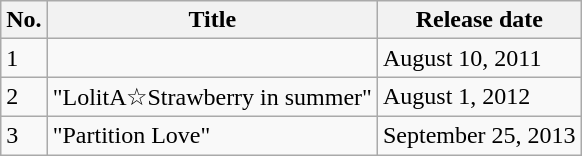<table class="wikitable">
<tr>
<th>No.</th>
<th>Title</th>
<th>Release date</th>
</tr>
<tr>
<td>1</td>
<td></td>
<td>August 10, 2011</td>
</tr>
<tr>
<td>2</td>
<td>"LolitA☆Strawberry in summer"</td>
<td>August 1, 2012</td>
</tr>
<tr>
<td>3</td>
<td>"Partition Love"</td>
<td>September 25, 2013</td>
</tr>
</table>
